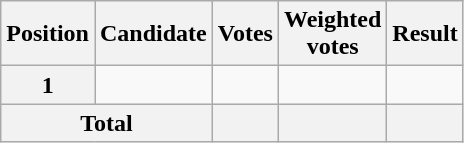<table class="wikitable sortable col3right col4right">
<tr>
<th scope="col">Position</th>
<th scope="col">Candidate</th>
<th scope="col">Votes</th>
<th scope="col">Weighted<br>votes</th>
<th scope="col">Result</th>
</tr>
<tr>
<th scope="row">1</th>
<td></td>
<td></td>
<td></td>
<td></td>
</tr>
<tr class="sortbottom">
<th scope="row" colspan="2">Total</th>
<th style="text-align:right"></th>
<th style="text-align:right"></th>
<th></th>
</tr>
</table>
